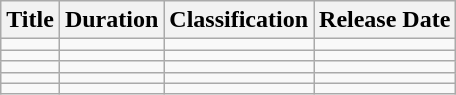<table class="wikitable">
<tr>
<th>Title</th>
<th>Duration</th>
<th>Classification</th>
<th>Release Date</th>
</tr>
<tr>
<td></td>
<td></td>
<td></td>
<td></td>
</tr>
<tr>
<td></td>
<td></td>
<td></td>
<td></td>
</tr>
<tr>
<td></td>
<td></td>
<td></td>
<td></td>
</tr>
<tr>
<td></td>
<td></td>
<td></td>
<td></td>
</tr>
<tr>
<td></td>
<td></td>
<td></td>
<td></td>
</tr>
</table>
